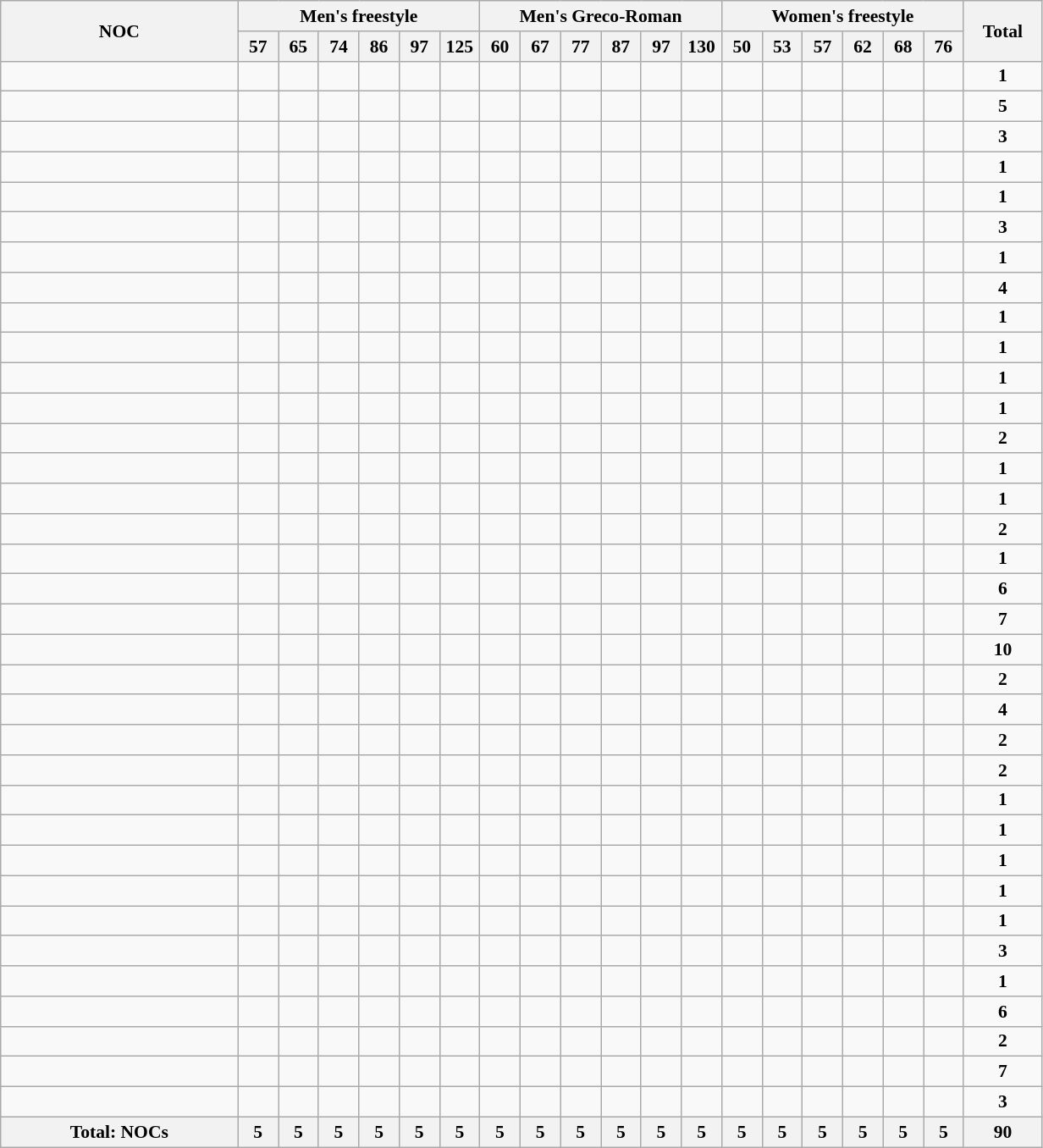<table class="wikitable sortable" id="wrestlingNOC" style="text-align:center; font-size:90%">
<tr>
<th rowspan="2" width=180 style="text-align:center;">NOC</th>
<th colspan="6" class="unsortable">Men's freestyle</th>
<th colspan="6" class="unsortable">Men's Greco-Roman</th>
<th colspan=6 class="unsortable">Women's freestyle</th>
<th ! width=55 rowspan="2">Total</th>
</tr>
<tr>
<th width=25 class="unsortable">57</th>
<th width=25 class="unsortable">65</th>
<th width=25 class="unsortable">74</th>
<th width=25 class="unsortable">86</th>
<th width=25 class="unsortable">97</th>
<th width=25 class="unsortable">125</th>
<th width=25 class="unsortable">60</th>
<th width=25 class="unsortable">67</th>
<th width=25 class="unsortable">77</th>
<th width=25 class="unsortable">87</th>
<th width=25 class="unsortable">97</th>
<th width=25 class="unsortable">130</th>
<th width=25 class="unsortable">50</th>
<th width=25 class="unsortable">53</th>
<th width=25 class="unsortable">57</th>
<th width=25 class="unsortable">62</th>
<th width=25 class="unsortable">68</th>
<th width=25 class="unsortable">76</th>
</tr>
<tr>
<td align=left></td>
<td></td>
<td></td>
<td></td>
<td></td>
<td></td>
<td></td>
<td></td>
<td></td>
<td></td>
<td></td>
<td></td>
<td></td>
<td></td>
<td></td>
<td></td>
<td></td>
<td></td>
<td></td>
<td><strong>1</strong></td>
</tr>
<tr>
<td align=left></td>
<td></td>
<td></td>
<td></td>
<td></td>
<td></td>
<td></td>
<td></td>
<td></td>
<td></td>
<td></td>
<td></td>
<td></td>
<td></td>
<td></td>
<td></td>
<td></td>
<td></td>
<td></td>
<td><strong>5</strong></td>
</tr>
<tr>
<td align=left></td>
<td></td>
<td></td>
<td></td>
<td></td>
<td></td>
<td></td>
<td></td>
<td></td>
<td></td>
<td></td>
<td></td>
<td></td>
<td></td>
<td></td>
<td></td>
<td></td>
<td></td>
<td></td>
<td><strong>3</strong></td>
</tr>
<tr>
<td align=left></td>
<td></td>
<td></td>
<td></td>
<td></td>
<td></td>
<td></td>
<td></td>
<td></td>
<td></td>
<td></td>
<td></td>
<td></td>
<td></td>
<td></td>
<td></td>
<td></td>
<td></td>
<td></td>
<td><strong>1</strong></td>
</tr>
<tr>
<td align=left></td>
<td></td>
<td></td>
<td></td>
<td></td>
<td></td>
<td></td>
<td></td>
<td></td>
<td></td>
<td></td>
<td></td>
<td></td>
<td></td>
<td></td>
<td></td>
<td></td>
<td></td>
<td></td>
<td><strong>1</strong></td>
</tr>
<tr>
<td align=left></td>
<td></td>
<td></td>
<td></td>
<td></td>
<td></td>
<td></td>
<td></td>
<td></td>
<td></td>
<td></td>
<td></td>
<td></td>
<td></td>
<td></td>
<td></td>
<td></td>
<td></td>
<td></td>
<td><strong>3</strong></td>
</tr>
<tr>
<td align=left></td>
<td></td>
<td></td>
<td></td>
<td></td>
<td></td>
<td></td>
<td></td>
<td></td>
<td></td>
<td></td>
<td></td>
<td></td>
<td></td>
<td></td>
<td></td>
<td></td>
<td></td>
<td></td>
<td><strong>1</strong></td>
</tr>
<tr>
<td align=left></td>
<td></td>
<td></td>
<td></td>
<td></td>
<td></td>
<td></td>
<td></td>
<td></td>
<td></td>
<td></td>
<td></td>
<td></td>
<td></td>
<td></td>
<td></td>
<td></td>
<td></td>
<td></td>
<td><strong>4</strong></td>
</tr>
<tr>
<td align=left></td>
<td></td>
<td></td>
<td></td>
<td></td>
<td></td>
<td></td>
<td></td>
<td></td>
<td></td>
<td></td>
<td></td>
<td></td>
<td></td>
<td></td>
<td></td>
<td></td>
<td></td>
<td></td>
<td><strong>1</strong></td>
</tr>
<tr>
<td align=left></td>
<td></td>
<td></td>
<td></td>
<td></td>
<td></td>
<td></td>
<td></td>
<td></td>
<td></td>
<td></td>
<td></td>
<td></td>
<td></td>
<td></td>
<td></td>
<td></td>
<td></td>
<td></td>
<td><strong>1</strong></td>
</tr>
<tr>
<td align=left></td>
<td></td>
<td></td>
<td></td>
<td></td>
<td></td>
<td></td>
<td></td>
<td></td>
<td></td>
<td></td>
<td></td>
<td></td>
<td></td>
<td></td>
<td></td>
<td></td>
<td></td>
<td></td>
<td><strong>1</strong></td>
</tr>
<tr>
<td align=left></td>
<td></td>
<td></td>
<td></td>
<td></td>
<td></td>
<td></td>
<td></td>
<td></td>
<td></td>
<td></td>
<td></td>
<td></td>
<td></td>
<td></td>
<td></td>
<td></td>
<td></td>
<td></td>
<td><strong>1</strong></td>
</tr>
<tr>
<td align=left></td>
<td></td>
<td></td>
<td></td>
<td></td>
<td></td>
<td></td>
<td></td>
<td></td>
<td></td>
<td></td>
<td></td>
<td></td>
<td></td>
<td></td>
<td></td>
<td></td>
<td></td>
<td></td>
<td><strong>2</strong></td>
</tr>
<tr>
<td align=left></td>
<td></td>
<td></td>
<td></td>
<td></td>
<td></td>
<td></td>
<td></td>
<td></td>
<td></td>
<td></td>
<td></td>
<td></td>
<td></td>
<td></td>
<td></td>
<td></td>
<td></td>
<td></td>
<td><strong>1</strong></td>
</tr>
<tr>
<td align=left></td>
<td></td>
<td></td>
<td></td>
<td></td>
<td></td>
<td></td>
<td></td>
<td></td>
<td></td>
<td></td>
<td></td>
<td></td>
<td></td>
<td></td>
<td></td>
<td></td>
<td></td>
<td></td>
<td><strong>1</strong></td>
</tr>
<tr>
<td align=left></td>
<td></td>
<td></td>
<td></td>
<td></td>
<td></td>
<td></td>
<td></td>
<td></td>
<td></td>
<td></td>
<td></td>
<td></td>
<td></td>
<td></td>
<td></td>
<td></td>
<td></td>
<td></td>
<td><strong>2</strong></td>
</tr>
<tr>
<td align=left></td>
<td></td>
<td></td>
<td></td>
<td></td>
<td></td>
<td></td>
<td></td>
<td></td>
<td></td>
<td></td>
<td></td>
<td></td>
<td></td>
<td></td>
<td></td>
<td></td>
<td></td>
<td></td>
<td><strong>1</strong></td>
</tr>
<tr>
<td align=left></td>
<td></td>
<td></td>
<td></td>
<td></td>
<td></td>
<td></td>
<td></td>
<td></td>
<td></td>
<td></td>
<td></td>
<td></td>
<td></td>
<td></td>
<td></td>
<td></td>
<td></td>
<td></td>
<td><strong>6</strong></td>
</tr>
<tr>
<td align=left></td>
<td></td>
<td></td>
<td></td>
<td></td>
<td></td>
<td></td>
<td></td>
<td></td>
<td></td>
<td></td>
<td></td>
<td></td>
<td></td>
<td></td>
<td></td>
<td></td>
<td></td>
<td></td>
<td><strong>7</strong></td>
</tr>
<tr>
<td align=left></td>
<td></td>
<td></td>
<td></td>
<td></td>
<td></td>
<td></td>
<td></td>
<td></td>
<td></td>
<td></td>
<td></td>
<td></td>
<td></td>
<td></td>
<td></td>
<td></td>
<td></td>
<td></td>
<td><strong>10</strong></td>
</tr>
<tr>
<td align=left></td>
<td></td>
<td></td>
<td></td>
<td></td>
<td></td>
<td></td>
<td></td>
<td></td>
<td></td>
<td></td>
<td></td>
<td></td>
<td></td>
<td></td>
<td></td>
<td></td>
<td></td>
<td></td>
<td><strong>2</strong></td>
</tr>
<tr>
<td align=left></td>
<td></td>
<td></td>
<td></td>
<td></td>
<td></td>
<td></td>
<td></td>
<td></td>
<td></td>
<td></td>
<td></td>
<td></td>
<td></td>
<td></td>
<td></td>
<td></td>
<td></td>
<td></td>
<td><strong>4</strong></td>
</tr>
<tr>
<td align=left></td>
<td></td>
<td></td>
<td></td>
<td></td>
<td></td>
<td></td>
<td></td>
<td></td>
<td></td>
<td></td>
<td></td>
<td></td>
<td></td>
<td></td>
<td></td>
<td></td>
<td></td>
<td></td>
<td><strong>2</strong></td>
</tr>
<tr>
<td align=left></td>
<td></td>
<td></td>
<td></td>
<td></td>
<td></td>
<td></td>
<td></td>
<td></td>
<td></td>
<td></td>
<td></td>
<td></td>
<td></td>
<td></td>
<td></td>
<td></td>
<td></td>
<td></td>
<td><strong>2</strong></td>
</tr>
<tr>
<td align=left></td>
<td></td>
<td></td>
<td></td>
<td></td>
<td></td>
<td></td>
<td></td>
<td></td>
<td></td>
<td></td>
<td></td>
<td></td>
<td></td>
<td></td>
<td></td>
<td></td>
<td></td>
<td></td>
<td><strong>1</strong></td>
</tr>
<tr>
<td align=left></td>
<td></td>
<td></td>
<td></td>
<td></td>
<td></td>
<td></td>
<td></td>
<td></td>
<td></td>
<td></td>
<td></td>
<td></td>
<td></td>
<td></td>
<td></td>
<td></td>
<td></td>
<td></td>
<td><strong>1</strong></td>
</tr>
<tr>
<td align=left></td>
<td></td>
<td></td>
<td></td>
<td></td>
<td></td>
<td></td>
<td></td>
<td></td>
<td></td>
<td></td>
<td></td>
<td></td>
<td></td>
<td></td>
<td></td>
<td></td>
<td></td>
<td></td>
<td><strong>1</strong></td>
</tr>
<tr>
<td align=left></td>
<td></td>
<td></td>
<td></td>
<td></td>
<td></td>
<td></td>
<td></td>
<td></td>
<td></td>
<td></td>
<td></td>
<td></td>
<td></td>
<td></td>
<td></td>
<td></td>
<td></td>
<td></td>
<td><strong>1</strong></td>
</tr>
<tr>
<td align=left></td>
<td></td>
<td></td>
<td></td>
<td></td>
<td></td>
<td></td>
<td></td>
<td></td>
<td></td>
<td></td>
<td></td>
<td></td>
<td></td>
<td></td>
<td></td>
<td></td>
<td></td>
<td></td>
<td><strong>1</strong></td>
</tr>
<tr>
<td align=left></td>
<td></td>
<td></td>
<td></td>
<td></td>
<td></td>
<td></td>
<td></td>
<td></td>
<td></td>
<td></td>
<td></td>
<td></td>
<td></td>
<td></td>
<td></td>
<td></td>
<td></td>
<td></td>
<td><strong>3</strong></td>
</tr>
<tr>
<td align=left></td>
<td></td>
<td></td>
<td></td>
<td></td>
<td></td>
<td></td>
<td></td>
<td></td>
<td></td>
<td></td>
<td></td>
<td></td>
<td></td>
<td></td>
<td></td>
<td></td>
<td></td>
<td></td>
<td><strong>1</strong></td>
</tr>
<tr>
<td align=left></td>
<td></td>
<td></td>
<td></td>
<td></td>
<td></td>
<td></td>
<td></td>
<td></td>
<td></td>
<td></td>
<td></td>
<td></td>
<td></td>
<td></td>
<td></td>
<td></td>
<td></td>
<td></td>
<td><strong>6</strong></td>
</tr>
<tr>
<td align=left></td>
<td></td>
<td></td>
<td></td>
<td></td>
<td></td>
<td></td>
<td></td>
<td></td>
<td></td>
<td></td>
<td></td>
<td></td>
<td></td>
<td></td>
<td></td>
<td></td>
<td></td>
<td></td>
<td><strong>2</strong></td>
</tr>
<tr>
<td align=left></td>
<td></td>
<td></td>
<td></td>
<td></td>
<td></td>
<td></td>
<td></td>
<td></td>
<td></td>
<td></td>
<td></td>
<td></td>
<td></td>
<td></td>
<td></td>
<td></td>
<td></td>
<td></td>
<td><strong>7</strong></td>
</tr>
<tr>
<td align=left></td>
<td></td>
<td></td>
<td></td>
<td></td>
<td></td>
<td></td>
<td></td>
<td></td>
<td></td>
<td></td>
<td></td>
<td></td>
<td></td>
<td></td>
<td></td>
<td></td>
<td></td>
<td></td>
<td><strong>3</strong></td>
</tr>
<tr>
<th>Total:  NOCs</th>
<th>5</th>
<th>5</th>
<th>5</th>
<th>5</th>
<th>5</th>
<th>5</th>
<th>5</th>
<th>5</th>
<th>5</th>
<th>5</th>
<th>5</th>
<th>5</th>
<th>5</th>
<th>5</th>
<th>5</th>
<th>5</th>
<th>5</th>
<th>5</th>
<th>90</th>
</tr>
</table>
